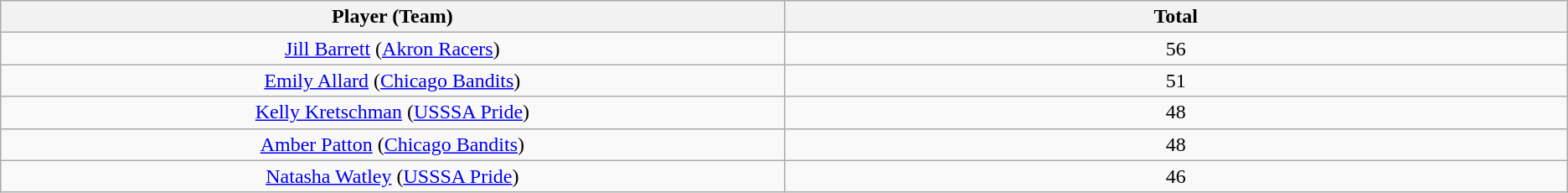<table class="wikitable" style="text-align:center;">
<tr>
<th style="width:15%;">Player (Team)</th>
<th style="width:15%;">Total</th>
</tr>
<tr>
<td><a href='#'>Jill Barrett</a> (<a href='#'>Akron Racers</a>)</td>
<td>56</td>
</tr>
<tr>
<td><a href='#'>Emily Allard</a> (<a href='#'>Chicago Bandits</a>)</td>
<td>51</td>
</tr>
<tr>
<td><a href='#'>Kelly Kretschman</a> (<a href='#'>USSSA Pride</a>)</td>
<td>48</td>
</tr>
<tr>
<td><a href='#'>Amber Patton</a> (<a href='#'>Chicago Bandits</a>)</td>
<td>48</td>
</tr>
<tr>
<td><a href='#'>Natasha Watley</a> (<a href='#'>USSSA Pride</a>)</td>
<td>46</td>
</tr>
</table>
